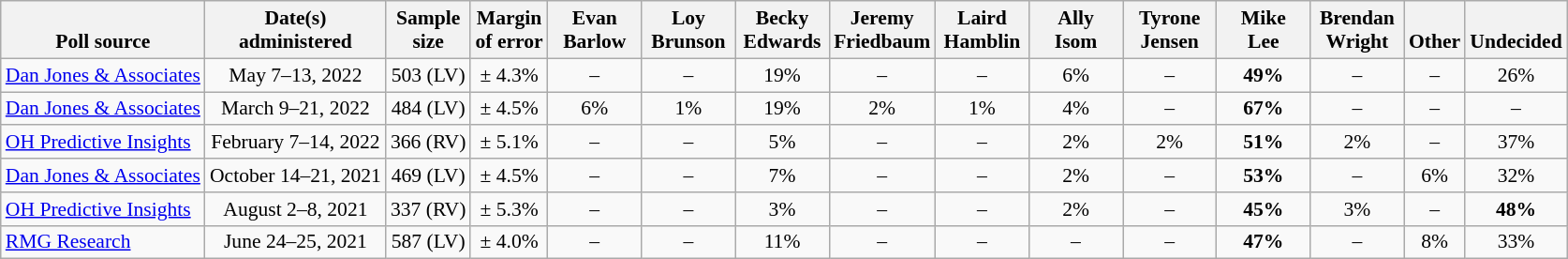<table class="wikitable" style="font-size:90%;text-align:center;">
<tr valign=bottom>
<th>Poll source</th>
<th>Date(s)<br>administered</th>
<th>Sample<br>size</th>
<th>Margin<br>of error</th>
<th style="width:60px;">Evan<br>Barlow</th>
<th style="width:60px;">Loy<br>Brunson</th>
<th style="width:60px;">Becky<br>Edwards</th>
<th style="width:60px;">Jeremy<br>Friedbaum</th>
<th style="width:60px;">Laird<br>Hamblin</th>
<th style="width:60px;">Ally<br>Isom</th>
<th style="width:60px;">Tyrone<br>Jensen</th>
<th style="width:60px;">Mike<br>Lee</th>
<th style="width:60px;">Brendan<br>Wright</th>
<th>Other</th>
<th>Undecided</th>
</tr>
<tr>
<td style="text-align:left;"><a href='#'>Dan Jones & Associates</a></td>
<td>May 7–13, 2022</td>
<td>503 (LV)</td>
<td>± 4.3%</td>
<td>–</td>
<td>–</td>
<td>19%</td>
<td>–</td>
<td>–</td>
<td>6%</td>
<td>–</td>
<td><strong>49%</strong></td>
<td>–</td>
<td>–</td>
<td>26%</td>
</tr>
<tr>
<td style="text-align:left;"><a href='#'>Dan Jones & Associates</a></td>
<td>March 9–21, 2022</td>
<td>484 (LV)</td>
<td>± 4.5%</td>
<td>6%</td>
<td>1%</td>
<td>19%</td>
<td>2%</td>
<td>1%</td>
<td>4%</td>
<td>–</td>
<td><strong>67%</strong></td>
<td>–</td>
<td>–</td>
<td>–</td>
</tr>
<tr>
<td style="text-align:left;"><a href='#'>OH Predictive Insights</a></td>
<td>February 7–14, 2022</td>
<td>366 (RV)</td>
<td>± 5.1%</td>
<td>–</td>
<td>–</td>
<td>5%</td>
<td>–</td>
<td>–</td>
<td>2%</td>
<td>2%</td>
<td><strong>51%</strong></td>
<td>2%</td>
<td>–</td>
<td>37%</td>
</tr>
<tr>
<td style="text-align:left;"><a href='#'>Dan Jones & Associates</a></td>
<td>October 14–21, 2021</td>
<td>469 (LV)</td>
<td>± 4.5%</td>
<td>–</td>
<td>–</td>
<td>7%</td>
<td>–</td>
<td>–</td>
<td>2%</td>
<td>–</td>
<td><strong>53%</strong></td>
<td>–</td>
<td>6%</td>
<td>32%</td>
</tr>
<tr>
<td style="text-align:left;"><a href='#'>OH Predictive Insights</a></td>
<td>August 2–8, 2021</td>
<td>337 (RV)</td>
<td>± 5.3%</td>
<td>–</td>
<td>–</td>
<td>3%</td>
<td>–</td>
<td>–</td>
<td>2%</td>
<td>–</td>
<td><strong>45%</strong></td>
<td>3%</td>
<td>–</td>
<td><strong>48%</strong></td>
</tr>
<tr>
<td style="text-align:left;"><a href='#'>RMG Research</a></td>
<td>June 24–25, 2021</td>
<td>587 (LV)</td>
<td>± 4.0%</td>
<td>–</td>
<td>–</td>
<td>11%</td>
<td>–</td>
<td>–</td>
<td>–</td>
<td>–</td>
<td><strong>47%</strong></td>
<td>–</td>
<td>8%</td>
<td>33%</td>
</tr>
</table>
